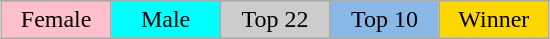<table class="wikitable" style="margin:1em auto; text-align:center;">
<tr>
</tr>
<tr>
<td style="background:pink;" width="15%">Female</td>
<td style="background:cyan;" width="15%">Male</td>
<td style="background:#CCCCCC;" width="15%">Top 22</td>
<td style="background:#8AB8E6" width="15%">Top 10</td>
<td style="background:gold;" width="15%">Winner</td>
</tr>
</table>
